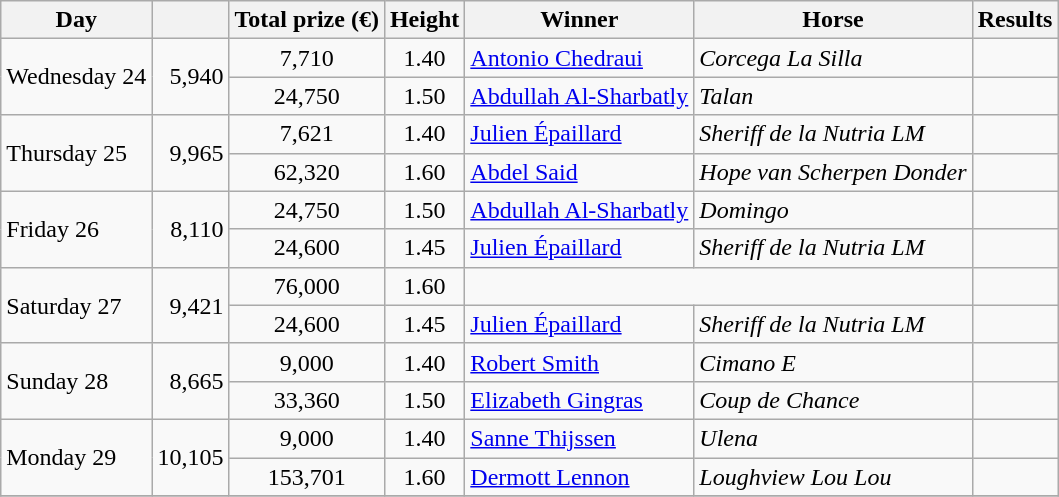<table class="wikitable">
<tr>
<th>Day</th>
<th></th>
<th>Total prize (€)</th>
<th>Height</th>
<th>Winner</th>
<th>Horse</th>
<th>Results</th>
</tr>
<tr>
<td rowspan=2>Wednesday 24</td>
<td rowspan=2 align=right>5,940</td>
<td align=center>7,710</td>
<td align=center>1.40</td>
<td> <a href='#'>Antonio Chedraui</a></td>
<td><em>Corcega La Silla</em></td>
<td align=center></td>
</tr>
<tr>
<td align=center>24,750</td>
<td align=center>1.50</td>
<td> <a href='#'>Abdullah Al-Sharbatly</a></td>
<td><em>Talan</em></td>
<td align=center></td>
</tr>
<tr>
<td rowspan=2>Thursday 25</td>
<td rowspan=2 align=right>9,965</td>
<td align=center>7,621</td>
<td align=center>1.40</td>
<td> <a href='#'>Julien Épaillard</a></td>
<td><em>Sheriff de la Nutria LM</em></td>
<td align=center></td>
</tr>
<tr>
<td align=center>62,320</td>
<td align=center>1.60</td>
<td> <a href='#'>Abdel Said</a></td>
<td><em>Hope van Scherpen Donder</em></td>
<td align=center></td>
</tr>
<tr>
<td rowspan=2>Friday 26</td>
<td rowspan=2 align=right>8,110</td>
<td align=center>24,750</td>
<td align=center>1.50</td>
<td> <a href='#'>Abdullah Al-Sharbatly</a></td>
<td><em>Domingo</em></td>
<td align=center></td>
</tr>
<tr>
<td align=center>24,600</td>
<td align=center>1.45</td>
<td> <a href='#'>Julien Épaillard</a></td>
<td><em>Sheriff de la Nutria LM</em></td>
<td align=center></td>
</tr>
<tr>
<td rowspan=2>Saturday 27</td>
<td rowspan=2 align=right>9,421</td>
<td align=center>76,000</td>
<td align=center>1.60</td>
<td colspan=2></td>
<td align=center></td>
</tr>
<tr>
<td align=center>24,600</td>
<td align=center>1.45</td>
<td> <a href='#'>Julien Épaillard</a></td>
<td><em>Sheriff de la Nutria LM</em></td>
<td align=center></td>
</tr>
<tr>
<td rowspan=2>Sunday 28</td>
<td rowspan=2 align=right>8,665</td>
<td align=center>9,000</td>
<td align=center>1.40</td>
<td> <a href='#'>Robert Smith</a></td>
<td><em>Cimano E</em></td>
<td align=center></td>
</tr>
<tr>
<td align=center>33,360</td>
<td align=center>1.50</td>
<td> <a href='#'>Elizabeth Gingras</a></td>
<td><em>Coup de Chance</em></td>
<td align=center></td>
</tr>
<tr>
<td rowspan=2>Monday 29</td>
<td rowspan=2 align=right>10,105</td>
<td align=center>9,000</td>
<td align=center>1.40</td>
<td> <a href='#'>Sanne Thijssen</a></td>
<td><em>Ulena</em></td>
<td align=center></td>
</tr>
<tr>
<td align=center>153,701</td>
<td align=center>1.60</td>
<td> <a href='#'>Dermott Lennon</a></td>
<td><em>Loughview Lou Lou</em></td>
<td align=center></td>
</tr>
<tr>
</tr>
</table>
